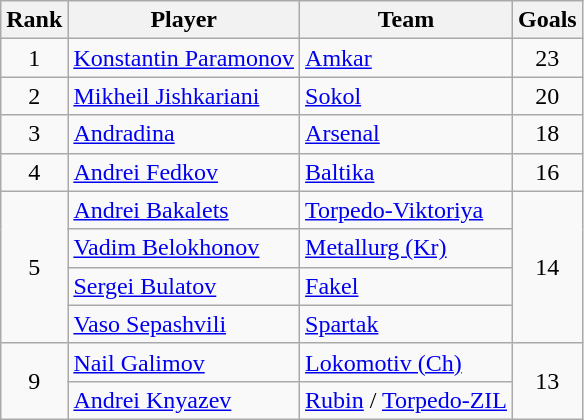<table class="wikitable">
<tr>
<th>Rank</th>
<th>Player</th>
<th>Team</th>
<th>Goals</th>
</tr>
<tr>
<td align=center>1</td>
<td> <a href='#'>Konstantin Paramonov</a></td>
<td><a href='#'>Amkar</a></td>
<td align=center>23</td>
</tr>
<tr>
<td align=center>2</td>
<td> <a href='#'>Mikheil Jishkariani</a></td>
<td><a href='#'>Sokol</a></td>
<td align=center>20</td>
</tr>
<tr>
<td align=center>3</td>
<td> <a href='#'>Andradina</a></td>
<td><a href='#'>Arsenal</a></td>
<td align=center>18</td>
</tr>
<tr>
<td align=center>4</td>
<td> <a href='#'>Andrei Fedkov</a></td>
<td><a href='#'>Baltika</a></td>
<td align=center>16</td>
</tr>
<tr>
<td rowspan=4 align=center>5</td>
<td> <a href='#'>Andrei Bakalets</a></td>
<td><a href='#'>Torpedo-Viktoriya</a></td>
<td rowspan=4 align=center>14</td>
</tr>
<tr>
<td> <a href='#'>Vadim Belokhonov</a></td>
<td><a href='#'>Metallurg (Kr)</a></td>
</tr>
<tr>
<td> <a href='#'>Sergei Bulatov</a></td>
<td><a href='#'>Fakel</a></td>
</tr>
<tr>
<td> <a href='#'>Vaso Sepashvili</a></td>
<td><a href='#'>Spartak</a></td>
</tr>
<tr>
<td rowspan=2 align=center>9</td>
<td> <a href='#'>Nail Galimov</a></td>
<td><a href='#'>Lokomotiv (Ch)</a></td>
<td rowspan=2 align=center>13</td>
</tr>
<tr>
<td> <a href='#'>Andrei Knyazev</a></td>
<td><a href='#'>Rubin</a> / <a href='#'>Torpedo-ZIL</a></td>
</tr>
</table>
